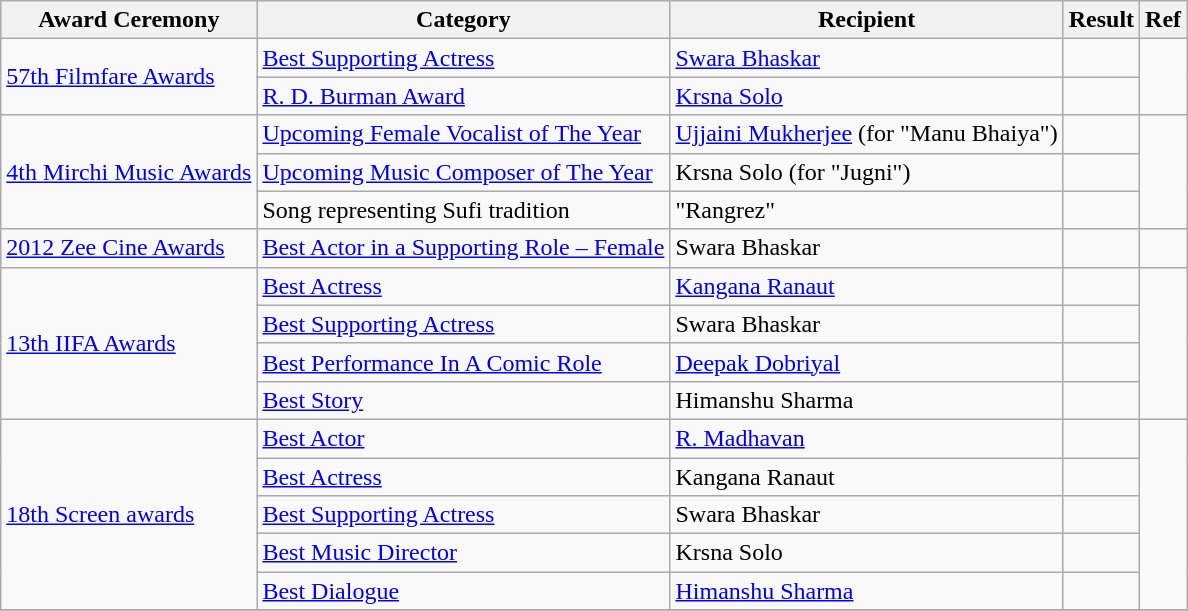<table class="wikitable">
<tr>
<th>Award Ceremony</th>
<th>Category</th>
<th>Recipient</th>
<th>Result</th>
<th>Ref</th>
</tr>
<tr>
<td rowspan=2><a href='#'>57th Filmfare Awards</a></td>
<td><a href='#'>Best Supporting Actress</a></td>
<td><a href='#'>Swara Bhaskar</a></td>
<td></td>
<td rowspan=2></td>
</tr>
<tr>
<td><a href='#'>R. D. Burman Award</a></td>
<td><a href='#'>Krsna Solo</a></td>
<td></td>
</tr>
<tr>
<td rowspan=3><a href='#'>4th Mirchi Music Awards</a></td>
<td><a href='#'>Upcoming Female Vocalist of The Year</a></td>
<td><a href='#'>Ujjaini Mukherjee</a> (for "Manu Bhaiya")</td>
<td></td>
<td rowspan=3></td>
</tr>
<tr>
<td><a href='#'>Upcoming Music Composer of The Year</a></td>
<td>Krsna Solo (for "Jugni")</td>
<td></td>
</tr>
<tr>
<td>Song representing Sufi tradition</td>
<td>"Rangrez"</td>
<td></td>
</tr>
<tr>
<td><a href='#'>2012 Zee Cine Awards</a></td>
<td><a href='#'>Best Actor in a Supporting Role – Female</a></td>
<td>Swara Bhaskar</td>
<td></td>
<td></td>
</tr>
<tr>
<td rowspan=4><a href='#'>13th IIFA Awards</a></td>
<td><a href='#'>Best Actress</a></td>
<td><a href='#'>Kangana Ranaut</a></td>
<td></td>
<td rowspan=4></td>
</tr>
<tr>
<td><a href='#'>Best Supporting Actress</a></td>
<td>Swara Bhaskar</td>
<td></td>
</tr>
<tr>
<td><a href='#'>Best Performance In A Comic Role</a></td>
<td><a href='#'>Deepak Dobriyal</a></td>
<td></td>
</tr>
<tr>
<td><a href='#'>Best Story</a></td>
<td>Himanshu Sharma</td>
<td></td>
</tr>
<tr>
<td rowspan=5><a href='#'>18th Screen awards</a></td>
<td><a href='#'>Best Actor</a></td>
<td><a href='#'>R. Madhavan</a></td>
<td></td>
<td rowspan=5><br></td>
</tr>
<tr>
<td><a href='#'>Best Actress</a></td>
<td>Kangana Ranaut</td>
<td></td>
</tr>
<tr>
<td><a href='#'>Best Supporting Actress</a></td>
<td>Swara Bhaskar</td>
<td></td>
</tr>
<tr>
<td><a href='#'>Best Music Director</a></td>
<td>Krsna Solo</td>
<td></td>
</tr>
<tr>
<td><a href='#'>Best Dialogue</a></td>
<td><a href='#'>Himanshu Sharma</a></td>
<td></td>
</tr>
<tr>
</tr>
</table>
